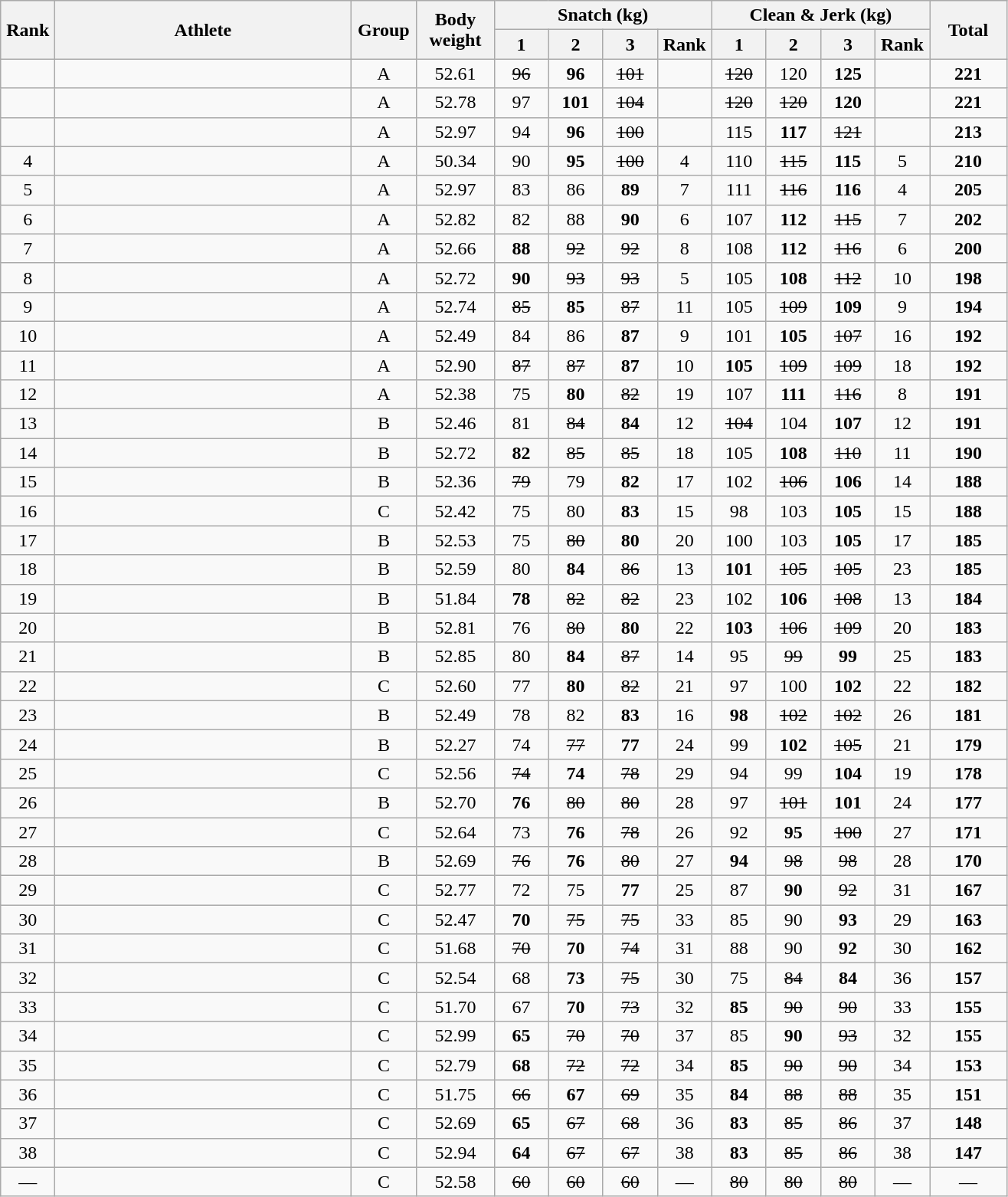<table class = "wikitable" style="text-align:center;">
<tr>
<th rowspan=2 width=40>Rank</th>
<th rowspan=2 width=250>Athlete</th>
<th rowspan=2 width=50>Group</th>
<th rowspan=2 width=60>Body weight</th>
<th colspan=4>Snatch (kg)</th>
<th colspan=4>Clean & Jerk (kg)</th>
<th rowspan=2 width=60>Total</th>
</tr>
<tr>
<th width=40>1</th>
<th width=40>2</th>
<th width=40>3</th>
<th width=40>Rank</th>
<th width=40>1</th>
<th width=40>2</th>
<th width=40>3</th>
<th width=40>Rank</th>
</tr>
<tr>
<td></td>
<td align=left></td>
<td>A</td>
<td>52.61</td>
<td><s>96 </s></td>
<td><strong>96</strong></td>
<td><s>101 </s></td>
<td></td>
<td><s>120 </s></td>
<td>120</td>
<td><strong>125</strong></td>
<td></td>
<td><strong>221</strong></td>
</tr>
<tr>
<td></td>
<td align=left></td>
<td>A</td>
<td>52.78</td>
<td>97</td>
<td><strong>101</strong></td>
<td><s>104 </s></td>
<td></td>
<td><s>120 </s></td>
<td><s>120 </s></td>
<td><strong>120</strong></td>
<td></td>
<td><strong>221</strong></td>
</tr>
<tr>
<td></td>
<td align=left></td>
<td>A</td>
<td>52.97</td>
<td>94</td>
<td><strong>96</strong></td>
<td><s>100 </s></td>
<td></td>
<td>115</td>
<td><strong>117</strong></td>
<td><s>121 </s></td>
<td></td>
<td><strong>213</strong></td>
</tr>
<tr>
<td>4</td>
<td align=left></td>
<td>A</td>
<td>50.34</td>
<td>90</td>
<td><strong>95</strong></td>
<td><s>100 </s></td>
<td>4</td>
<td>110</td>
<td><s>115 </s></td>
<td><strong>115</strong></td>
<td>5</td>
<td><strong>210</strong></td>
</tr>
<tr>
<td>5</td>
<td align=left></td>
<td>A</td>
<td>52.97</td>
<td>83</td>
<td>86</td>
<td><strong>89</strong></td>
<td>7</td>
<td>111</td>
<td><s>116 </s></td>
<td><strong>116</strong></td>
<td>4</td>
<td><strong>205</strong></td>
</tr>
<tr>
<td>6</td>
<td align=left></td>
<td>A</td>
<td>52.82</td>
<td>82</td>
<td>88</td>
<td><strong>90</strong></td>
<td>6</td>
<td>107</td>
<td><strong>112</strong></td>
<td><s>115 </s></td>
<td>7</td>
<td><strong>202</strong></td>
</tr>
<tr>
<td>7</td>
<td align=left></td>
<td>A</td>
<td>52.66</td>
<td><strong>88</strong></td>
<td><s>92 </s></td>
<td><s>92 </s></td>
<td>8</td>
<td>108</td>
<td><strong>112</strong></td>
<td><s>116 </s></td>
<td>6</td>
<td><strong>200</strong></td>
</tr>
<tr>
<td>8</td>
<td align=left></td>
<td>A</td>
<td>52.72</td>
<td><strong>90</strong></td>
<td><s>93 </s></td>
<td><s>93 </s></td>
<td>5</td>
<td>105</td>
<td><strong>108</strong></td>
<td><s>112 </s></td>
<td>10</td>
<td><strong>198</strong></td>
</tr>
<tr>
<td>9</td>
<td align=left></td>
<td>A</td>
<td>52.74</td>
<td><s>85 </s></td>
<td><strong>85</strong></td>
<td><s>87 </s></td>
<td>11</td>
<td>105</td>
<td><s>109 </s></td>
<td><strong>109</strong></td>
<td>9</td>
<td><strong>194</strong></td>
</tr>
<tr>
<td>10</td>
<td align=left></td>
<td>A</td>
<td>52.49</td>
<td>84</td>
<td>86</td>
<td><strong>87</strong></td>
<td>9</td>
<td>101</td>
<td><strong>105</strong></td>
<td><s>107 </s></td>
<td>16</td>
<td><strong>192</strong></td>
</tr>
<tr>
<td>11</td>
<td align=left></td>
<td>A</td>
<td>52.90</td>
<td><s>87 </s></td>
<td><s>87 </s></td>
<td><strong>87</strong></td>
<td>10</td>
<td><strong>105</strong></td>
<td><s>109 </s></td>
<td><s>109 </s></td>
<td>18</td>
<td><strong>192</strong></td>
</tr>
<tr>
<td>12</td>
<td align=left></td>
<td>A</td>
<td>52.38</td>
<td>75</td>
<td><strong>80</strong></td>
<td><s>82 </s></td>
<td>19</td>
<td>107</td>
<td><strong>111</strong></td>
<td><s>116 </s></td>
<td>8</td>
<td><strong>191</strong></td>
</tr>
<tr>
<td>13</td>
<td align=left></td>
<td>B</td>
<td>52.46</td>
<td>81</td>
<td><s>84 </s></td>
<td><strong>84</strong></td>
<td>12</td>
<td><s>104 </s></td>
<td>104</td>
<td><strong>107</strong></td>
<td>12</td>
<td><strong>191</strong></td>
</tr>
<tr>
<td>14</td>
<td align=left></td>
<td>B</td>
<td>52.72</td>
<td><strong>82</strong></td>
<td><s>85 </s></td>
<td><s>85 </s></td>
<td>18</td>
<td>105</td>
<td><strong>108</strong></td>
<td><s>110 </s></td>
<td>11</td>
<td><strong>190</strong></td>
</tr>
<tr>
<td>15</td>
<td align=left></td>
<td>B</td>
<td>52.36</td>
<td><s>79 </s></td>
<td>79</td>
<td><strong>82</strong></td>
<td>17</td>
<td>102</td>
<td><s>106 </s></td>
<td><strong>106</strong></td>
<td>14</td>
<td><strong>188</strong></td>
</tr>
<tr>
<td>16</td>
<td align=left></td>
<td>C</td>
<td>52.42</td>
<td>75</td>
<td>80</td>
<td><strong>83</strong></td>
<td>15</td>
<td>98</td>
<td>103</td>
<td><strong>105</strong></td>
<td>15</td>
<td><strong>188</strong></td>
</tr>
<tr>
<td>17</td>
<td align=left></td>
<td>B</td>
<td>52.53</td>
<td>75</td>
<td><s>80 </s></td>
<td><strong>80</strong></td>
<td>20</td>
<td>100</td>
<td>103</td>
<td><strong>105</strong></td>
<td>17</td>
<td><strong>185</strong></td>
</tr>
<tr>
<td>18</td>
<td align=left></td>
<td>B</td>
<td>52.59</td>
<td>80</td>
<td><strong>84</strong></td>
<td><s>86 </s></td>
<td>13</td>
<td><strong>101</strong></td>
<td><s>105 </s></td>
<td><s>105 </s></td>
<td>23</td>
<td><strong>185</strong></td>
</tr>
<tr>
<td>19</td>
<td align=left></td>
<td>B</td>
<td>51.84</td>
<td><strong>78</strong></td>
<td><s>82 </s></td>
<td><s>82 </s></td>
<td>23</td>
<td>102</td>
<td><strong>106</strong></td>
<td><s>108 </s></td>
<td>13</td>
<td><strong>184</strong></td>
</tr>
<tr>
<td>20</td>
<td align=left></td>
<td>B</td>
<td>52.81</td>
<td>76</td>
<td><s>80 </s></td>
<td><strong>80</strong></td>
<td>22</td>
<td><strong>103</strong></td>
<td><s>106 </s></td>
<td><s>109 </s></td>
<td>20</td>
<td><strong>183</strong></td>
</tr>
<tr>
<td>21</td>
<td align=left></td>
<td>B</td>
<td>52.85</td>
<td>80</td>
<td><strong>84</strong></td>
<td><s>87 </s></td>
<td>14</td>
<td>95</td>
<td><s>99 </s></td>
<td><strong>99</strong></td>
<td>25</td>
<td><strong>183</strong></td>
</tr>
<tr>
<td>22</td>
<td align=left></td>
<td>C</td>
<td>52.60</td>
<td>77</td>
<td><strong>80</strong></td>
<td><s>82</s></td>
<td>21</td>
<td>97</td>
<td>100</td>
<td><strong>102</strong></td>
<td>22</td>
<td><strong>182</strong></td>
</tr>
<tr>
<td>23</td>
<td align=left></td>
<td>B</td>
<td>52.49</td>
<td>78</td>
<td>82</td>
<td><strong>83</strong></td>
<td>16</td>
<td><strong>98</strong></td>
<td><s>102 </s></td>
<td><s>102 </s></td>
<td>26</td>
<td><strong>181</strong></td>
</tr>
<tr>
<td>24</td>
<td align=left></td>
<td>B</td>
<td>52.27</td>
<td>74</td>
<td><s>77 </s></td>
<td><strong>77</strong></td>
<td>24</td>
<td>99</td>
<td><strong>102</strong></td>
<td><s>105 </s></td>
<td>21</td>
<td><strong>179</strong></td>
</tr>
<tr>
<td>25</td>
<td align=left></td>
<td>C</td>
<td>52.56</td>
<td><s>74</s></td>
<td><strong>74</strong></td>
<td><s>78</s></td>
<td>29</td>
<td>94</td>
<td>99</td>
<td><strong>104</strong></td>
<td>19</td>
<td><strong>178</strong></td>
</tr>
<tr>
<td>26</td>
<td align=left></td>
<td>B</td>
<td>52.70</td>
<td><strong>76</strong></td>
<td><s>80 </s></td>
<td><s>80 </s></td>
<td>28</td>
<td>97</td>
<td><s>101 </s></td>
<td><strong>101</strong></td>
<td>24</td>
<td><strong>177</strong></td>
</tr>
<tr>
<td>27</td>
<td align=left></td>
<td>C</td>
<td>52.64</td>
<td>73</td>
<td><strong>76</strong></td>
<td><s>78</s></td>
<td>26</td>
<td>92</td>
<td><strong>95</strong></td>
<td><s>100</s></td>
<td>27</td>
<td><strong>171</strong></td>
</tr>
<tr>
<td>28</td>
<td align=left></td>
<td>B</td>
<td>52.69</td>
<td><s>76 </s></td>
<td><strong>76</strong></td>
<td><s>80 </s></td>
<td>27</td>
<td><strong>94</strong></td>
<td><s>98 </s></td>
<td><s>98 </s></td>
<td>28</td>
<td><strong>170</strong></td>
</tr>
<tr>
<td>29</td>
<td align=left></td>
<td>C</td>
<td>52.77</td>
<td>72</td>
<td>75</td>
<td><strong>77</strong></td>
<td>25</td>
<td>87</td>
<td><strong>90</strong></td>
<td><s>92</s></td>
<td>31</td>
<td><strong>167</strong></td>
</tr>
<tr>
<td>30</td>
<td align=left></td>
<td>C</td>
<td>52.47</td>
<td><strong>70</strong></td>
<td><s>75</s></td>
<td><s>75</s></td>
<td>33</td>
<td>85</td>
<td>90</td>
<td><strong>93</strong></td>
<td>29</td>
<td><strong>163</strong></td>
</tr>
<tr>
<td>31</td>
<td align=left></td>
<td>C</td>
<td>51.68</td>
<td><s>70</s></td>
<td><strong>70</strong></td>
<td><s>74</s></td>
<td>31</td>
<td>88</td>
<td>90</td>
<td><strong>92</strong></td>
<td>30</td>
<td><strong>162</strong></td>
</tr>
<tr>
<td>32</td>
<td align=left></td>
<td>C</td>
<td>52.54</td>
<td>68</td>
<td><strong>73</strong></td>
<td><s>75</s></td>
<td>30</td>
<td>75</td>
<td><s>84</s></td>
<td><strong>84</strong></td>
<td>36</td>
<td><strong>157</strong></td>
</tr>
<tr>
<td>33</td>
<td align=left></td>
<td>C</td>
<td>51.70</td>
<td>67</td>
<td><strong>70</strong></td>
<td><s>73</s></td>
<td>32</td>
<td><strong>85</strong></td>
<td><s>90</s></td>
<td><s>90</s></td>
<td>33</td>
<td><strong>155</strong></td>
</tr>
<tr>
<td>34</td>
<td align=left></td>
<td>C</td>
<td>52.99</td>
<td><strong>65</strong></td>
<td><s>70</s></td>
<td><s>70</s></td>
<td>37</td>
<td>85</td>
<td><strong>90</strong></td>
<td><s>93</s></td>
<td>32</td>
<td><strong>155</strong></td>
</tr>
<tr>
<td>35</td>
<td align=left></td>
<td>C</td>
<td>52.79</td>
<td><strong>68</strong></td>
<td><s>72</s></td>
<td><s>72</s></td>
<td>34</td>
<td><strong>85</strong></td>
<td><s>90</s></td>
<td><s>90</s></td>
<td>34</td>
<td><strong>153</strong></td>
</tr>
<tr>
<td>36</td>
<td align=left></td>
<td>C</td>
<td>51.75</td>
<td><s>66</s></td>
<td><strong>67</strong></td>
<td><s>69</s></td>
<td>35</td>
<td><strong>84</strong></td>
<td><s>88</s></td>
<td><s>88</s></td>
<td>35</td>
<td><strong>151</strong></td>
</tr>
<tr>
<td>37</td>
<td align=left></td>
<td>C</td>
<td>52.69</td>
<td><strong>65</strong></td>
<td><s>67</s></td>
<td><s>68</s></td>
<td>36</td>
<td><strong>83</strong></td>
<td><s>85</s></td>
<td><s>86</s></td>
<td>37</td>
<td><strong>148</strong></td>
</tr>
<tr>
<td>38</td>
<td align=left></td>
<td>C</td>
<td>52.94</td>
<td><strong>64</strong></td>
<td><s>67</s></td>
<td><s>67</s></td>
<td>38</td>
<td><strong>83</strong></td>
<td><s>85</s></td>
<td><s>86</s></td>
<td>38</td>
<td><strong>147</strong></td>
</tr>
<tr>
<td>—</td>
<td align=left></td>
<td>C</td>
<td>52.58</td>
<td><s>60</s></td>
<td><s>60</s></td>
<td><s>60</s></td>
<td>—</td>
<td><s>80</s></td>
<td><s>80</s></td>
<td><s>80</s></td>
<td>—</td>
<td>—</td>
</tr>
</table>
